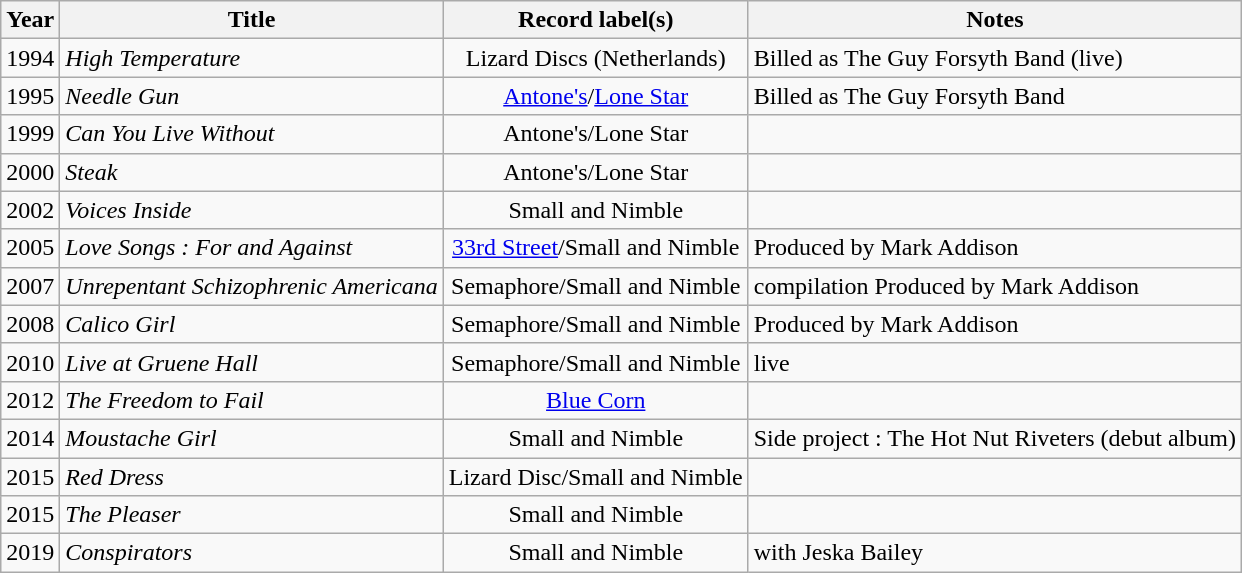<table class="wikitable sortable">
<tr>
<th>Year</th>
<th>Title</th>
<th>Record label(s)</th>
<th>Notes</th>
</tr>
<tr>
<td>1994</td>
<td><em>High Temperature</em></td>
<td style="text-align:center;">Lizard Discs (Netherlands)</td>
<td>Billed as The Guy Forsyth Band (live)</td>
</tr>
<tr>
<td>1995</td>
<td><em>Needle Gun</em></td>
<td style="text-align:center;"><a href='#'>Antone's</a>/<a href='#'>Lone Star</a></td>
<td>Billed as The Guy Forsyth Band</td>
</tr>
<tr>
<td>1999</td>
<td><em>Can You Live Without</em></td>
<td style="text-align:center;">Antone's/Lone Star</td>
<td></td>
</tr>
<tr>
<td>2000</td>
<td><em>Steak</em></td>
<td style="text-align:center;">Antone's/Lone Star</td>
<td></td>
</tr>
<tr>
<td>2002</td>
<td><em>Voices Inside</em></td>
<td style="text-align:center;">Small and Nimble</td>
<td></td>
</tr>
<tr>
<td>2005</td>
<td><em>Love Songs : For and Against</em></td>
<td style="text-align:center;"><a href='#'>33rd Street</a>/Small and Nimble</td>
<td>Produced by Mark Addison</td>
</tr>
<tr>
<td>2007</td>
<td><em>Unrepentant Schizophrenic Americana</em></td>
<td style="text-align:center;">Semaphore/Small and Nimble</td>
<td>compilation Produced by Mark Addison</td>
</tr>
<tr>
<td>2008</td>
<td><em>Calico Girl</em></td>
<td style="text-align:center;">Semaphore/Small and Nimble</td>
<td>Produced by Mark Addison</td>
</tr>
<tr>
<td>2010</td>
<td><em>Live at Gruene Hall</em></td>
<td style="text-align:center;">Semaphore/Small and Nimble</td>
<td>live</td>
</tr>
<tr>
<td>2012</td>
<td><em>The Freedom to Fail</em></td>
<td style="text-align:center;"><a href='#'>Blue Corn</a></td>
<td></td>
</tr>
<tr>
<td>2014</td>
<td><em>Moustache Girl</em></td>
<td style="text-align:center;">Small and Nimble</td>
<td>Side project : The Hot Nut Riveters (debut album)</td>
</tr>
<tr>
<td>2015</td>
<td><em>Red Dress</em></td>
<td style="text-align:center;">Lizard Disc/Small and Nimble</td>
<td></td>
</tr>
<tr>
<td>2015</td>
<td><em>The Pleaser</em></td>
<td style="text-align:center;">Small and Nimble</td>
<td></td>
</tr>
<tr>
<td>2019</td>
<td><em>Conspirators</em></td>
<td style="text-align:center;">Small and Nimble</td>
<td>with Jeska Bailey</td>
</tr>
</table>
